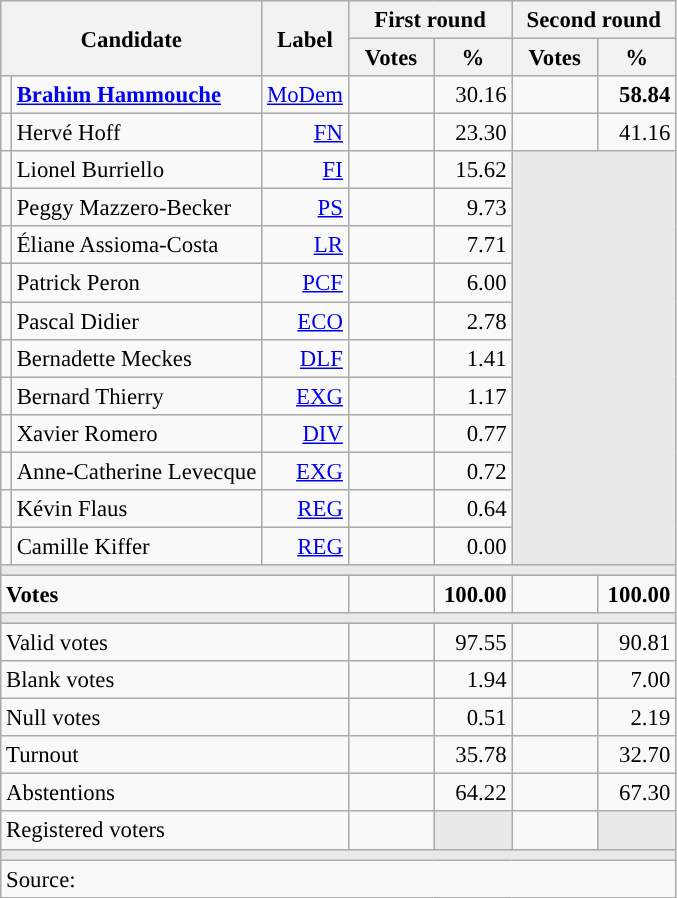<table class="wikitable" style="text-align:right;font-size:95%;">
<tr>
<th rowspan="2" colspan="2">Candidate</th>
<th rowspan="2">Label</th>
<th colspan="2">First round</th>
<th colspan="2">Second round</th>
</tr>
<tr>
<th style="width:50px;">Votes</th>
<th style="width:45px;">%</th>
<th style="width:50px;">Votes</th>
<th style="width:45px;">%</th>
</tr>
<tr>
<td style="color:inherit;background:"></td>
<td style="text-align:left;"><strong><a href='#'>Brahim Hammouche</a></strong></td>
<td><a href='#'>MoDem</a></td>
<td></td>
<td>30.16</td>
<td><strong></strong></td>
<td><strong>58.84</strong></td>
</tr>
<tr>
<td style="color:inherit;background:"></td>
<td style="text-align:left;">Hervé Hoff</td>
<td><a href='#'>FN</a></td>
<td></td>
<td>23.30</td>
<td></td>
<td>41.16</td>
</tr>
<tr>
<td style="color:inherit;background:"></td>
<td style="text-align:left;">Lionel Burriello</td>
<td><a href='#'>FI</a></td>
<td></td>
<td>15.62</td>
<td colspan="2" rowspan="11" style="background:#E9E9E9;"></td>
</tr>
<tr>
<td style="color:inherit;background:"></td>
<td style="text-align:left;">Peggy Mazzero-Becker</td>
<td><a href='#'>PS</a></td>
<td></td>
<td>9.73</td>
</tr>
<tr>
<td style="color:inherit;background:"></td>
<td style="text-align:left;">Éliane Assioma-Costa</td>
<td><a href='#'>LR</a></td>
<td></td>
<td>7.71</td>
</tr>
<tr>
<td style="color:inherit;background:"></td>
<td style="text-align:left;">Patrick Peron</td>
<td><a href='#'>PCF</a></td>
<td></td>
<td>6.00</td>
</tr>
<tr>
<td style="color:inherit;background:"></td>
<td style="text-align:left;">Pascal Didier</td>
<td><a href='#'>ECO</a></td>
<td></td>
<td>2.78</td>
</tr>
<tr>
<td style="color:inherit;background:"></td>
<td style="text-align:left;">Bernadette Meckes</td>
<td><a href='#'>DLF</a></td>
<td></td>
<td>1.41</td>
</tr>
<tr>
<td style="color:inherit;background:"></td>
<td style="text-align:left;">Bernard Thierry</td>
<td><a href='#'>EXG</a></td>
<td></td>
<td>1.17</td>
</tr>
<tr>
<td style="color:inherit;background:"></td>
<td style="text-align:left;">Xavier Romero</td>
<td><a href='#'>DIV</a></td>
<td></td>
<td>0.77</td>
</tr>
<tr>
<td style="color:inherit;background:"></td>
<td style="text-align:left;">Anne-Catherine Levecque</td>
<td><a href='#'>EXG</a></td>
<td></td>
<td>0.72</td>
</tr>
<tr>
<td style="color:inherit;background:"></td>
<td style="text-align:left;">Kévin Flaus</td>
<td><a href='#'>REG</a></td>
<td></td>
<td>0.64</td>
</tr>
<tr>
<td style="color:inherit;background:"></td>
<td style="text-align:left;">Camille Kiffer</td>
<td><a href='#'>REG</a></td>
<td></td>
<td>0.00</td>
</tr>
<tr>
<td colspan="7" style="background:#E9E9E9;"></td>
</tr>
<tr style="font-weight:bold;">
<td colspan="3" style="text-align:left;">Votes</td>
<td></td>
<td>100.00</td>
<td></td>
<td>100.00</td>
</tr>
<tr>
<td colspan="7" style="background:#E9E9E9;"></td>
</tr>
<tr>
<td colspan="3" style="text-align:left;">Valid votes</td>
<td></td>
<td>97.55</td>
<td></td>
<td>90.81</td>
</tr>
<tr>
<td colspan="3" style="text-align:left;">Blank votes</td>
<td></td>
<td>1.94</td>
<td></td>
<td>7.00</td>
</tr>
<tr>
<td colspan="3" style="text-align:left;">Null votes</td>
<td></td>
<td>0.51</td>
<td></td>
<td>2.19</td>
</tr>
<tr>
<td colspan="3" style="text-align:left;">Turnout</td>
<td></td>
<td>35.78</td>
<td></td>
<td>32.70</td>
</tr>
<tr>
<td colspan="3" style="text-align:left;">Abstentions</td>
<td></td>
<td>64.22</td>
<td></td>
<td>67.30</td>
</tr>
<tr>
<td colspan="3" style="text-align:left;">Registered voters</td>
<td></td>
<td style="background:#E9E9E9;"></td>
<td></td>
<td style="background:#E9E9E9;"></td>
</tr>
<tr>
<td colspan="7" style="background:#E9E9E9;"></td>
</tr>
<tr>
<td colspan="7" style="text-align:left;">Source: </td>
</tr>
</table>
